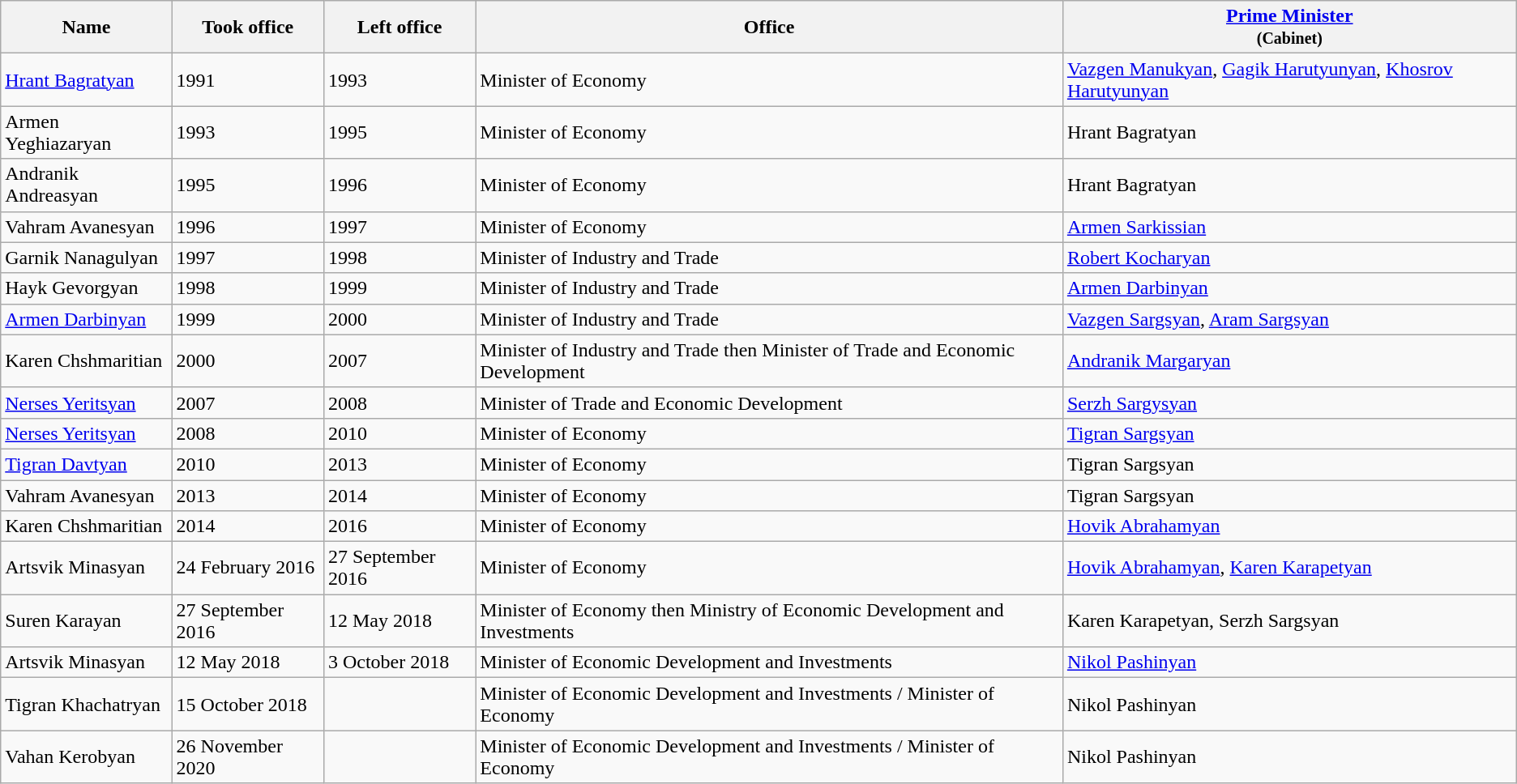<table class="wikitable">
<tr>
<th>Name</th>
<th>Took office</th>
<th>Left office</th>
<th>Office</th>
<th><a href='#'>Prime Minister</a><br><small>(Cabinet)</small></th>
</tr>
<tr>
<td><a href='#'>Hrant Bagratyan</a></td>
<td>1991</td>
<td>1993</td>
<td>Minister of Economy</td>
<td><a href='#'>Vazgen Manukyan</a>, <a href='#'>Gagik Harutyunyan</a>, <a href='#'>Khosrov Harutyunyan</a></td>
</tr>
<tr>
<td>Armen Yeghiazaryan</td>
<td>1993</td>
<td>1995</td>
<td>Minister of Economy</td>
<td>Hrant Bagratyan</td>
</tr>
<tr>
<td>Andranik Andreasyan</td>
<td>1995</td>
<td>1996</td>
<td>Minister of Economy</td>
<td>Hrant Bagratyan</td>
</tr>
<tr>
<td>Vahram Avanesyan</td>
<td>1996</td>
<td>1997</td>
<td>Minister of Economy</td>
<td><a href='#'>Armen Sarkissian</a></td>
</tr>
<tr>
<td>Garnik Nanagulyan</td>
<td>1997</td>
<td>1998</td>
<td>Minister of Industry and Trade</td>
<td><a href='#'>Robert Kocharyan</a></td>
</tr>
<tr>
<td>Hayk Gevorgyan</td>
<td>1998</td>
<td>1999</td>
<td>Minister of Industry and Trade</td>
<td><a href='#'>Armen Darbinyan</a></td>
</tr>
<tr>
<td><a href='#'>Armen Darbinyan</a></td>
<td>1999</td>
<td>2000</td>
<td>Minister of Industry and Trade</td>
<td><a href='#'>Vazgen Sargsyan</a>, <a href='#'>Aram Sargsyan</a></td>
</tr>
<tr>
<td>Karen Chshmaritian</td>
<td>2000</td>
<td>2007</td>
<td>Minister of Industry and Trade then Minister of Trade and Economic Development</td>
<td><a href='#'>Andranik Margaryan</a></td>
</tr>
<tr>
<td><a href='#'>Nerses Yeritsyan</a></td>
<td>2007</td>
<td>2008</td>
<td>Minister of Trade and Economic Development</td>
<td><a href='#'>Serzh Sargysyan</a></td>
</tr>
<tr>
<td><a href='#'>Nerses Yeritsyan</a></td>
<td>2008</td>
<td>2010</td>
<td>Minister of Economy</td>
<td><a href='#'>Tigran Sargsyan</a></td>
</tr>
<tr>
<td><a href='#'>Tigran Davtyan</a></td>
<td>2010</td>
<td>2013</td>
<td>Minister of Economy</td>
<td>Tigran Sargsyan</td>
</tr>
<tr>
<td>Vahram Avanesyan</td>
<td>2013</td>
<td>2014</td>
<td>Minister of Economy</td>
<td>Tigran Sargsyan</td>
</tr>
<tr>
<td>Karen Chshmaritian</td>
<td>2014</td>
<td>2016</td>
<td>Minister of Economy</td>
<td><a href='#'>Hovik Abrahamyan</a></td>
</tr>
<tr>
<td>Artsvik Minasyan</td>
<td>24 February 2016</td>
<td>27 September 2016</td>
<td>Minister of Economy</td>
<td><a href='#'>Hovik Abrahamyan</a>, <a href='#'>Karen Karapetyan</a></td>
</tr>
<tr>
<td>Suren Karayan</td>
<td>27 September 2016</td>
<td>12 May 2018</td>
<td>Minister of Economy then Ministry of Economic Development and Investments</td>
<td>Karen Karapetyan, Serzh Sargsyan</td>
</tr>
<tr>
<td>Artsvik Minasyan</td>
<td>12 May 2018</td>
<td>3 October 2018</td>
<td>Minister of Economic Development and Investments</td>
<td><a href='#'>Nikol Pashinyan</a></td>
</tr>
<tr>
<td>Tigran Khachatryan</td>
<td>15 October 2018</td>
<td></td>
<td>Minister of Economic Development and Investments / Minister of Economy</td>
<td>Nikol Pashinyan</td>
</tr>
<tr>
<td>Vahan Kerobyan</td>
<td>26 November 2020</td>
<td></td>
<td>Minister of Economic Development and Investments / Minister of Economy</td>
<td>Nikol Pashinyan</td>
</tr>
</table>
